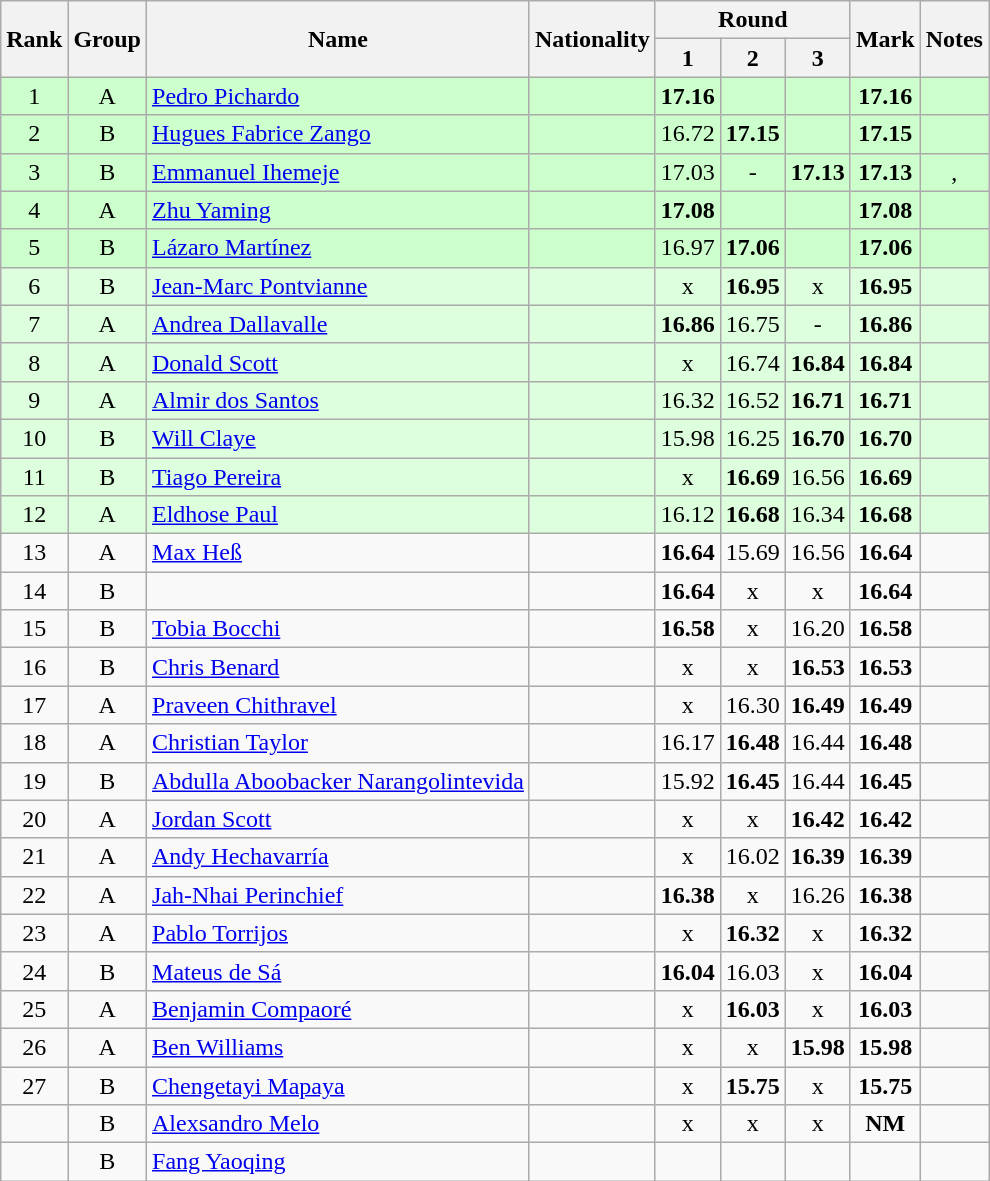<table class="wikitable sortable" style="text-align:center">
<tr>
<th rowspan=2>Rank</th>
<th rowspan=2>Group</th>
<th rowspan=2>Name</th>
<th rowspan=2>Nationality</th>
<th colspan=3>Round</th>
<th rowspan=2>Mark</th>
<th rowspan=2>Notes</th>
</tr>
<tr>
<th>1</th>
<th>2</th>
<th>3</th>
</tr>
<tr bgcolor=ccffcc>
<td>1</td>
<td>A</td>
<td align=left><a href='#'>Pedro Pichardo</a></td>
<td align=left></td>
<td><strong>17.16</strong></td>
<td></td>
<td></td>
<td><strong>17.16</strong></td>
<td></td>
</tr>
<tr bgcolor=ccffcc>
<td>2</td>
<td>B</td>
<td align=left><a href='#'>Hugues Fabrice Zango</a></td>
<td align=left></td>
<td>16.72</td>
<td><strong>17.15</strong></td>
<td></td>
<td><strong>17.15</strong></td>
<td></td>
</tr>
<tr bgcolor=ccffcc>
<td>3</td>
<td>B</td>
<td align=left><a href='#'>Emmanuel Ihemeje</a></td>
<td align=left></td>
<td>17.03</td>
<td>-</td>
<td><strong>17.13</strong></td>
<td><strong>17.13</strong></td>
<td>, </td>
</tr>
<tr bgcolor=ccffcc>
<td>4</td>
<td>A</td>
<td align=left><a href='#'>Zhu Yaming</a></td>
<td align=left></td>
<td><strong>17.08</strong></td>
<td></td>
<td></td>
<td><strong>17.08</strong></td>
<td></td>
</tr>
<tr bgcolor=ccffcc>
<td>5</td>
<td>B</td>
<td align=left><a href='#'>Lázaro Martínez</a></td>
<td align=left></td>
<td>16.97</td>
<td><strong>17.06</strong></td>
<td></td>
<td><strong>17.06</strong></td>
<td></td>
</tr>
<tr bgcolor=ddffdd>
<td>6</td>
<td>B</td>
<td align=left><a href='#'>Jean-Marc Pontvianne</a></td>
<td align=left></td>
<td>x</td>
<td><strong>16.95</strong></td>
<td>x</td>
<td><strong>16.95</strong></td>
<td></td>
</tr>
<tr bgcolor=ddffdd>
<td>7</td>
<td>A</td>
<td align=left><a href='#'>Andrea Dallavalle</a></td>
<td align=left></td>
<td><strong>16.86</strong></td>
<td>16.75</td>
<td>-</td>
<td><strong>16.86</strong></td>
<td></td>
</tr>
<tr bgcolor=ddffdd>
<td>8</td>
<td>A</td>
<td align=left><a href='#'>Donald Scott</a></td>
<td align=left></td>
<td>x</td>
<td>16.74</td>
<td><strong>16.84</strong></td>
<td><strong>16.84</strong></td>
<td></td>
</tr>
<tr bgcolor=ddffdd>
<td>9</td>
<td>A</td>
<td align=left><a href='#'>Almir dos Santos</a></td>
<td align=left></td>
<td>16.32</td>
<td>16.52</td>
<td><strong>16.71</strong></td>
<td><strong>16.71</strong></td>
<td></td>
</tr>
<tr bgcolor=ddffdd>
<td>10</td>
<td>B</td>
<td align=left><a href='#'>Will Claye</a></td>
<td align=left></td>
<td>15.98</td>
<td>16.25</td>
<td><strong>16.70</strong></td>
<td><strong>16.70</strong></td>
<td></td>
</tr>
<tr bgcolor=ddffdd>
<td>11</td>
<td>B</td>
<td align=left><a href='#'>Tiago Pereira</a></td>
<td align=left></td>
<td>x</td>
<td><strong>16.69</strong></td>
<td>16.56</td>
<td><strong>16.69</strong></td>
<td></td>
</tr>
<tr bgcolor=ddffdd>
<td>12</td>
<td>A</td>
<td align=left><a href='#'>Eldhose Paul</a></td>
<td align=left></td>
<td>16.12</td>
<td><strong>16.68</strong></td>
<td>16.34</td>
<td><strong>16.68</strong></td>
<td></td>
</tr>
<tr>
<td>13</td>
<td>A</td>
<td align=left><a href='#'>Max Heß</a></td>
<td align=left></td>
<td><strong>16.64</strong></td>
<td>15.69</td>
<td>16.56</td>
<td><strong>16.64</strong></td>
<td></td>
</tr>
<tr>
<td>14</td>
<td>B</td>
<td align=left></td>
<td align=left></td>
<td><strong>16.64</strong></td>
<td>x</td>
<td>x</td>
<td><strong>16.64</strong></td>
<td></td>
</tr>
<tr>
<td>15</td>
<td>B</td>
<td align=left><a href='#'>Tobia Bocchi</a></td>
<td align=left></td>
<td><strong>16.58</strong></td>
<td>x</td>
<td>16.20</td>
<td><strong>16.58</strong></td>
<td></td>
</tr>
<tr>
<td>16</td>
<td>B</td>
<td align=left><a href='#'>Chris Benard</a></td>
<td align=left></td>
<td>x</td>
<td>x</td>
<td><strong>16.53</strong></td>
<td><strong>16.53</strong></td>
<td></td>
</tr>
<tr>
<td>17</td>
<td>A</td>
<td align=left><a href='#'>Praveen Chithravel</a></td>
<td align=left></td>
<td>x</td>
<td>16.30</td>
<td><strong>16.49</strong></td>
<td><strong>16.49</strong></td>
<td></td>
</tr>
<tr>
<td>18</td>
<td>A</td>
<td align=left><a href='#'>Christian Taylor</a></td>
<td align=left></td>
<td>16.17</td>
<td><strong>16.48</strong></td>
<td>16.44</td>
<td><strong>16.48</strong></td>
<td></td>
</tr>
<tr>
<td>19</td>
<td>B</td>
<td align=left><a href='#'>Abdulla Aboobacker Narangolintevida</a></td>
<td align=left></td>
<td>15.92</td>
<td><strong>16.45</strong></td>
<td>16.44</td>
<td><strong>16.45</strong></td>
<td></td>
</tr>
<tr>
<td>20</td>
<td>A</td>
<td align=left><a href='#'>Jordan Scott</a></td>
<td align=left></td>
<td>x</td>
<td>x</td>
<td><strong>16.42</strong></td>
<td><strong>16.42</strong></td>
<td></td>
</tr>
<tr>
<td>21</td>
<td>A</td>
<td align=left><a href='#'>Andy Hechavarría</a></td>
<td align=left></td>
<td>x</td>
<td>16.02</td>
<td><strong>16.39</strong></td>
<td><strong>16.39</strong></td>
<td></td>
</tr>
<tr>
<td>22</td>
<td>A</td>
<td align=left><a href='#'>Jah-Nhai Perinchief</a></td>
<td align=left></td>
<td><strong>16.38</strong></td>
<td>x</td>
<td>16.26</td>
<td><strong>16.38</strong></td>
<td></td>
</tr>
<tr>
<td>23</td>
<td>A</td>
<td align=left><a href='#'>Pablo Torrijos</a></td>
<td align=left></td>
<td>x</td>
<td><strong>16.32</strong></td>
<td>x</td>
<td><strong>16.32</strong></td>
<td></td>
</tr>
<tr>
<td>24</td>
<td>B</td>
<td align=left><a href='#'>Mateus de Sá</a></td>
<td align=left></td>
<td><strong>16.04</strong></td>
<td>16.03</td>
<td>x</td>
<td><strong>16.04</strong></td>
<td></td>
</tr>
<tr>
<td>25</td>
<td>A</td>
<td align=left><a href='#'>Benjamin Compaoré</a></td>
<td align=left></td>
<td>x</td>
<td><strong>16.03</strong></td>
<td>x</td>
<td><strong>16.03</strong></td>
<td></td>
</tr>
<tr>
<td>26</td>
<td>A</td>
<td align=left><a href='#'>Ben Williams</a></td>
<td align=left></td>
<td>x</td>
<td>x</td>
<td><strong>15.98</strong></td>
<td><strong>15.98</strong></td>
<td></td>
</tr>
<tr>
<td>27</td>
<td>B</td>
<td align=left><a href='#'>Chengetayi Mapaya</a></td>
<td align=left></td>
<td>x</td>
<td><strong>15.75</strong></td>
<td>x</td>
<td><strong>15.75</strong></td>
<td></td>
</tr>
<tr>
<td></td>
<td>B</td>
<td align=left><a href='#'>Alexsandro Melo</a></td>
<td align=left></td>
<td>x</td>
<td>x</td>
<td>x</td>
<td><strong>NM</strong></td>
<td></td>
</tr>
<tr>
<td></td>
<td>B</td>
<td align=left><a href='#'>Fang Yaoqing</a></td>
<td align=left></td>
<td></td>
<td></td>
<td></td>
<td></td>
<td></td>
</tr>
</table>
